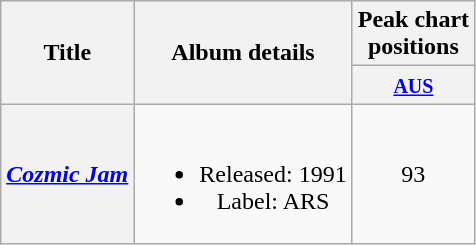<table class="wikitable plainrowheaders" style="text-align:center;" border="1">
<tr>
<th scope="col" rowspan="2">Title</th>
<th scope="col" rowspan="2">Album details</th>
<th scope="col" colspan="1">Peak chart<br>positions</th>
</tr>
<tr>
<th scope="col" style="text-align:center;"><small><a href='#'>AUS</a></small><br></th>
</tr>
<tr>
<th scope="row"><em><a href='#'>Cozmic Jam</a></em></th>
<td><br><ul><li>Released: 1991</li><li>Label: ARS</li></ul></td>
<td>93</td>
</tr>
</table>
